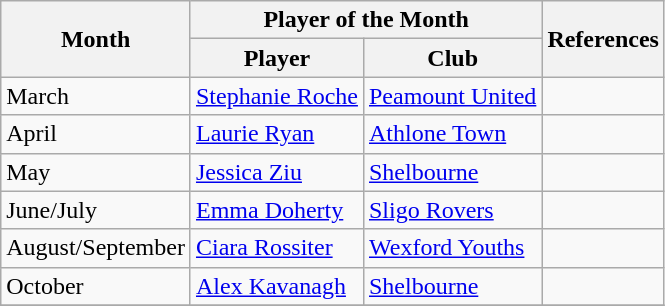<table class="wikitable">
<tr>
<th rowspan="2">Month</th>
<th colspan="2">Player of the Month</th>
<th rowspan="2">References</th>
</tr>
<tr>
<th>Player</th>
<th>Club</th>
</tr>
<tr>
<td>March</td>
<td><a href='#'>Stephanie Roche</a></td>
<td><a href='#'>Peamount United</a></td>
<td></td>
</tr>
<tr>
<td>April</td>
<td><a href='#'>Laurie Ryan</a></td>
<td><a href='#'>Athlone Town</a></td>
<td></td>
</tr>
<tr>
<td>May</td>
<td><a href='#'>Jessica Ziu</a></td>
<td><a href='#'>Shelbourne</a></td>
<td></td>
</tr>
<tr>
<td>June/July</td>
<td><a href='#'>Emma Doherty</a></td>
<td><a href='#'>Sligo Rovers</a></td>
<td></td>
</tr>
<tr>
<td>August/September</td>
<td><a href='#'>Ciara Rossiter</a></td>
<td><a href='#'>Wexford Youths</a></td>
<td></td>
</tr>
<tr>
<td>October</td>
<td><a href='#'>Alex Kavanagh</a></td>
<td><a href='#'>Shelbourne</a></td>
<td></td>
</tr>
<tr>
</tr>
</table>
